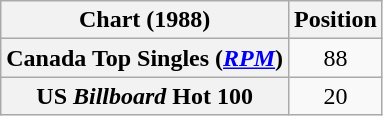<table class="wikitable plainrowheaders" style="text-align:center">
<tr>
<th>Chart (1988)</th>
<th>Position</th>
</tr>
<tr>
<th scope="row">Canada Top Singles (<em><a href='#'>RPM</a></em>)</th>
<td>88</td>
</tr>
<tr>
<th scope="row">US <em>Billboard</em> Hot 100</th>
<td>20</td>
</tr>
</table>
